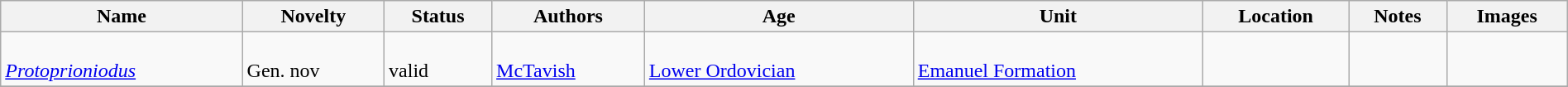<table class="wikitable sortable" align="center" width="100%">
<tr>
<th>Name</th>
<th>Novelty</th>
<th>Status</th>
<th>Authors</th>
<th>Age</th>
<th>Unit</th>
<th>Location</th>
<th>Notes</th>
<th>Images</th>
</tr>
<tr>
<td><br><em><a href='#'>Protoprioniodus</a></em></td>
<td><br>Gen. nov</td>
<td><br>valid</td>
<td><br><a href='#'>McTavish</a></td>
<td><br><a href='#'>Lower Ordovician</a></td>
<td><br><a href='#'>Emanuel Formation</a></td>
<td><br></td>
<td></td>
<td></td>
</tr>
<tr>
</tr>
</table>
